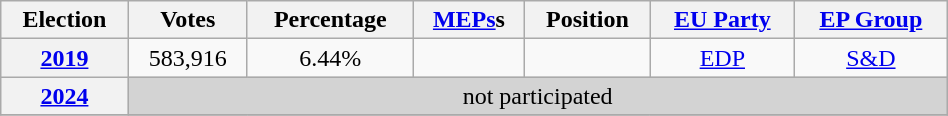<table class=wikitable style="text-align: right;" width=50%>
<tr>
<th>Election</th>
<th>Votes</th>
<th>Percentage</th>
<th><a href='#'>MEPs</a>s</th>
<th>Position</th>
<th><a href='#'>EU Party</a></th>
<th><a href='#'>EP Group</a></th>
</tr>
<tr style="text-align:center;">
<th><a href='#'>2019</a></th>
<td>583,916</td>
<td>6.44%</td>
<td></td>
<td></td>
<td><a href='#'>EDP</a></td>
<td><a href='#'>S&D</a></td>
</tr>
<tr>
<th><a href='#'>2024</a></th>
<td bgcolor=lightgrey colspan=6 align=center>not participated</td>
</tr>
<tr>
</tr>
</table>
